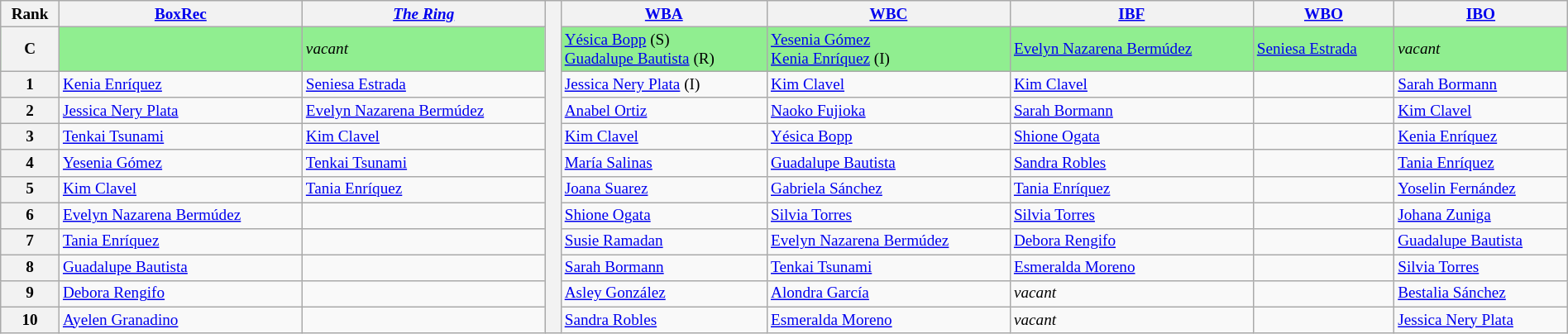<table class="wikitable" style="text-align:left; font-size:80%; width:100%;">
<tr>
<th>Rank</th>
<th><a href='#'>BoxRec</a></th>
<th><em><a href='#'>The Ring</a></em></th>
<th rowspan="12" style="width:1%;"></th>
<th><a href='#'>WBA</a></th>
<th><a href='#'>WBC</a></th>
<th><a href='#'>IBF</a></th>
<th><a href='#'>WBO</a></th>
<th><a href='#'>IBO</a></th>
</tr>
<tr style="background:lightgreen;">
<th scope="row">C</th>
<td></td>
<td><em>vacant</em></td>
<td> <a href='#'>Yésica Bopp</a> (S)<br> <a href='#'>Guadalupe Bautista</a> (R)</td>
<td> <a href='#'>Yesenia Gómez</a><br> <a href='#'>Kenia Enríquez</a> (I)</td>
<td> <a href='#'>Evelyn Nazarena Bermúdez</a></td>
<td> <a href='#'>Seniesa Estrada</a></td>
<td><em>vacant</em></td>
</tr>
<tr>
<th scope="row">1</th>
<td> <a href='#'>Kenia Enríquez</a></td>
<td> <a href='#'>Seniesa Estrada</a></td>
<td> <a href='#'>Jessica Nery Plata</a> (I)</td>
<td> <a href='#'>Kim Clavel</a></td>
<td> <a href='#'>Kim Clavel</a></td>
<td></td>
<td> <a href='#'>Sarah Bormann</a></td>
</tr>
<tr>
<th scope="row">2</th>
<td> <a href='#'>Jessica Nery Plata</a></td>
<td> <a href='#'>Evelyn Nazarena Bermúdez</a></td>
<td> <a href='#'>Anabel Ortiz</a></td>
<td> <a href='#'>Naoko Fujioka</a></td>
<td> <a href='#'>Sarah Bormann</a></td>
<td></td>
<td> <a href='#'>Kim Clavel</a></td>
</tr>
<tr>
<th scope="row">3</th>
<td> <a href='#'>Tenkai Tsunami</a></td>
<td> <a href='#'>Kim Clavel</a></td>
<td> <a href='#'>Kim Clavel</a></td>
<td> <a href='#'>Yésica Bopp</a></td>
<td> <a href='#'>Shione Ogata</a></td>
<td></td>
<td> <a href='#'>Kenia Enríquez</a></td>
</tr>
<tr>
<th scope="row">4</th>
<td> <a href='#'>Yesenia Gómez</a></td>
<td> <a href='#'>Tenkai Tsunami</a></td>
<td> <a href='#'>María Salinas</a></td>
<td> <a href='#'>Guadalupe Bautista</a></td>
<td> <a href='#'>Sandra Robles</a></td>
<td></td>
<td> <a href='#'>Tania Enríquez</a></td>
</tr>
<tr>
<th scope="row">5</th>
<td> <a href='#'>Kim Clavel</a></td>
<td> <a href='#'>Tania Enríquez</a></td>
<td> <a href='#'>Joana Suarez</a></td>
<td> <a href='#'>Gabriela Sánchez</a></td>
<td> <a href='#'>Tania Enríquez</a></td>
<td></td>
<td> <a href='#'>Yoselin Fernández</a></td>
</tr>
<tr>
<th scope="row">6</th>
<td> <a href='#'>Evelyn Nazarena Bermúdez</a></td>
<td></td>
<td> <a href='#'>Shione Ogata</a></td>
<td> <a href='#'>Silvia Torres</a></td>
<td> <a href='#'>Silvia Torres</a></td>
<td></td>
<td> <a href='#'>Johana Zuniga</a></td>
</tr>
<tr>
<th scope="row">7</th>
<td> <a href='#'>Tania Enríquez</a></td>
<td></td>
<td> <a href='#'>Susie Ramadan</a></td>
<td> <a href='#'>Evelyn Nazarena Bermúdez</a></td>
<td> <a href='#'>Debora Rengifo</a></td>
<td></td>
<td> <a href='#'>Guadalupe Bautista</a></td>
</tr>
<tr>
<th scope="row">8</th>
<td> <a href='#'>Guadalupe Bautista</a></td>
<td></td>
<td> <a href='#'>Sarah Bormann</a></td>
<td> <a href='#'>Tenkai Tsunami</a></td>
<td> <a href='#'>Esmeralda Moreno</a></td>
<td></td>
<td> <a href='#'>Silvia Torres</a></td>
</tr>
<tr>
<th scope="row">9</th>
<td> <a href='#'>Debora Rengifo</a></td>
<td></td>
<td> <a href='#'>Asley González</a></td>
<td> <a href='#'>Alondra García</a></td>
<td><em>vacant</em></td>
<td></td>
<td> <a href='#'>Bestalia Sánchez</a></td>
</tr>
<tr>
<th scope="row">10</th>
<td> <a href='#'>Ayelen Granadino</a></td>
<td></td>
<td> <a href='#'>Sandra Robles</a></td>
<td> <a href='#'>Esmeralda Moreno</a></td>
<td><em>vacant</em></td>
<td></td>
<td> <a href='#'>Jessica Nery Plata</a></td>
</tr>
</table>
